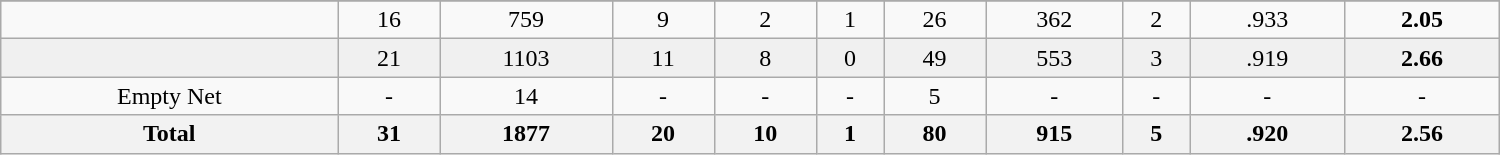<table class="wikitable sortable" width ="1000">
<tr align="center">
</tr>
<tr align="center" bgcolor="">
<td></td>
<td>16</td>
<td>759</td>
<td>9</td>
<td>2</td>
<td>1</td>
<td>26</td>
<td>362</td>
<td>2</td>
<td>.933</td>
<td><strong>2.05</strong></td>
</tr>
<tr align="center" bgcolor="f0f0f0">
<td></td>
<td>21</td>
<td>1103</td>
<td>11</td>
<td>8</td>
<td>0</td>
<td>49</td>
<td>553</td>
<td>3</td>
<td>.919</td>
<td><strong>2.66</strong></td>
</tr>
<tr align="center" bgcolor="">
<td>Empty Net</td>
<td>-</td>
<td>14</td>
<td>-</td>
<td>-</td>
<td>-</td>
<td>5</td>
<td>-</td>
<td>-</td>
<td>-</td>
<td>-</td>
</tr>
<tr>
<th>Total</th>
<th>31</th>
<th>1877</th>
<th>20</th>
<th>10</th>
<th>1</th>
<th>80</th>
<th>915</th>
<th>5</th>
<th>.920</th>
<th>2.56</th>
</tr>
</table>
